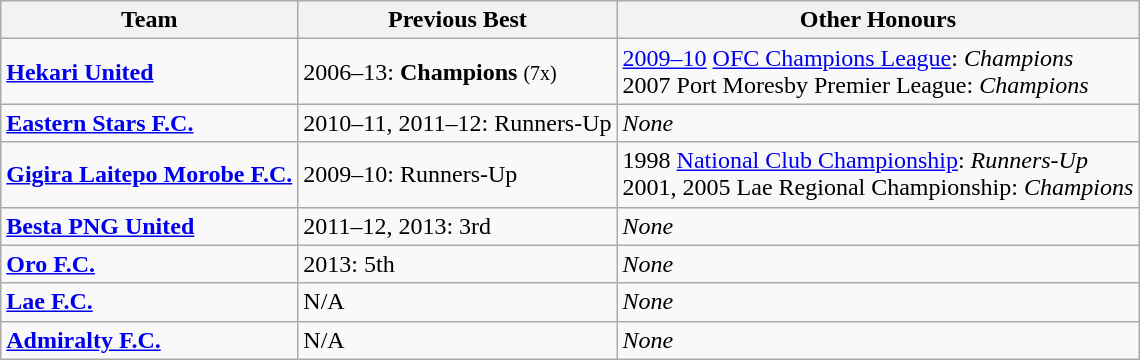<table class="wikitable">
<tr>
<th>Team</th>
<th>Previous Best</th>
<th>Other Honours</th>
</tr>
<tr>
<td><strong><a href='#'>Hekari United</a></strong></td>
<td>2006–13: <strong>Champions</strong> <small>(7x)</small></td>
<td><a href='#'>2009–10</a> <a href='#'>OFC Champions League</a>: <em>Champions</em><br>2007 Port Moresby Premier League: <em>Champions</em></td>
</tr>
<tr>
<td><strong><a href='#'>Eastern Stars F.C.</a></strong></td>
<td>2010–11, 2011–12: Runners-Up</td>
<td><em>None</em></td>
</tr>
<tr>
<td><a href='#'><strong>Gigira Laitepo Morobe F.C.</strong></a></td>
<td>2009–10: Runners-Up</td>
<td>1998 <a href='#'>National Club Championship</a>: <em>Runners-Up</em><br>2001, 2005 Lae Regional Championship: <em>Champions</em></td>
</tr>
<tr>
<td><strong><a href='#'>Besta PNG United</a></strong></td>
<td>2011–12, 2013: 3rd</td>
<td><em>None</em></td>
</tr>
<tr>
<td><strong><a href='#'>Oro F.C.</a></strong></td>
<td>2013: 5th</td>
<td><em>None</em></td>
</tr>
<tr>
<td><strong><a href='#'>Lae F.C.</a></strong></td>
<td>N/A</td>
<td><em>None</em></td>
</tr>
<tr>
<td><a href='#'><strong>Admiralty F.C.</strong></a></td>
<td>N/A</td>
<td><em>None</em></td>
</tr>
</table>
